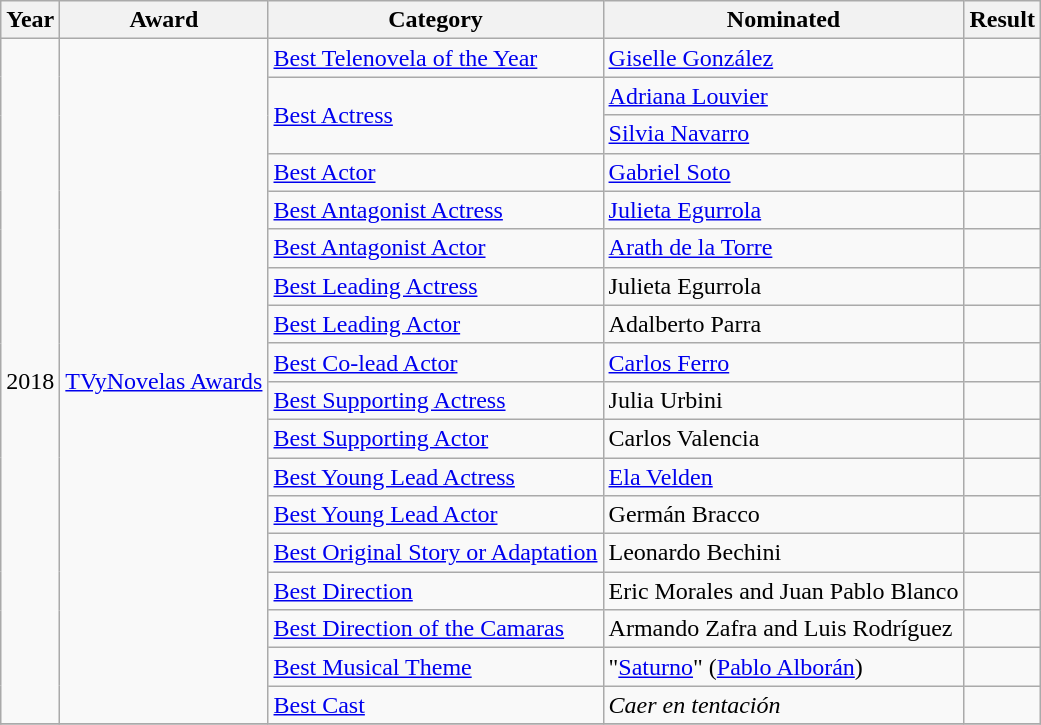<table class="wikitable plainrowheaders">
<tr>
<th scope="col">Year</th>
<th scope="col">Award</th>
<th scope="col">Category</th>
<th scope="col">Nominated</th>
<th scope="col">Result</th>
</tr>
<tr>
<td rowspan="18">2018</td>
<td rowspan="18"><a href='#'>TVyNovelas Awards</a></td>
<td><a href='#'>Best Telenovela of the Year</a></td>
<td><a href='#'>Giselle González</a></td>
<td></td>
</tr>
<tr>
<td rowspan="2"><a href='#'>Best Actress</a></td>
<td><a href='#'>Adriana Louvier</a></td>
<td></td>
</tr>
<tr>
<td><a href='#'>Silvia Navarro</a></td>
<td></td>
</tr>
<tr>
<td><a href='#'>Best Actor</a></td>
<td><a href='#'>Gabriel Soto</a></td>
<td></td>
</tr>
<tr>
<td><a href='#'>Best Antagonist Actress</a></td>
<td><a href='#'>Julieta Egurrola</a></td>
<td></td>
</tr>
<tr>
<td><a href='#'>Best Antagonist Actor</a></td>
<td><a href='#'>Arath de la Torre</a></td>
<td></td>
</tr>
<tr>
<td><a href='#'>Best Leading Actress</a></td>
<td>Julieta Egurrola</td>
<td></td>
</tr>
<tr>
<td><a href='#'>Best Leading Actor</a></td>
<td>Adalberto Parra</td>
<td></td>
</tr>
<tr>
<td><a href='#'>Best Co-lead Actor</a></td>
<td><a href='#'>Carlos Ferro</a></td>
<td></td>
</tr>
<tr>
<td><a href='#'>Best Supporting Actress</a></td>
<td>Julia Urbini</td>
<td></td>
</tr>
<tr>
<td><a href='#'>Best Supporting Actor</a></td>
<td>Carlos Valencia</td>
<td></td>
</tr>
<tr>
<td><a href='#'>Best Young Lead Actress</a></td>
<td><a href='#'>Ela Velden</a></td>
<td></td>
</tr>
<tr>
<td><a href='#'>Best Young Lead Actor</a></td>
<td>Germán Bracco</td>
<td></td>
</tr>
<tr>
<td><a href='#'>Best Original Story or Adaptation</a></td>
<td>Leonardo Bechini</td>
<td></td>
</tr>
<tr>
<td><a href='#'>Best Direction</a></td>
<td>Eric Morales and Juan Pablo Blanco</td>
<td></td>
</tr>
<tr>
<td><a href='#'>Best Direction of the Camaras</a></td>
<td>Armando Zafra and Luis Rodríguez</td>
<td></td>
</tr>
<tr>
<td><a href='#'>Best Musical Theme</a></td>
<td>"<a href='#'>Saturno</a>" (<a href='#'>Pablo Alborán</a>)</td>
<td></td>
</tr>
<tr>
<td><a href='#'>Best Cast</a></td>
<td><em>Caer en tentación</em></td>
<td></td>
</tr>
<tr>
</tr>
</table>
